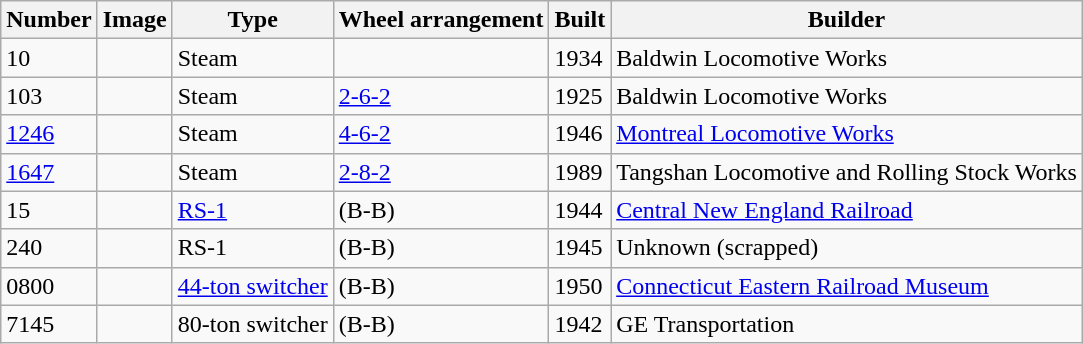<table class="wikitable">
<tr>
<th>Number</th>
<th>Image</th>
<th>Type</th>
<th>Wheel arrangement</th>
<th>Built</th>
<th>Builder</th>
</tr>
<tr>
<td>10</td>
<td></td>
<td>Steam</td>
<td></td>
<td>1934</td>
<td>Baldwin Locomotive Works</td>
</tr>
<tr>
<td>103</td>
<td></td>
<td>Steam</td>
<td><a href='#'>2-6-2</a></td>
<td>1925</td>
<td>Baldwin Locomotive Works</td>
</tr>
<tr>
<td><a href='#'>1246</a></td>
<td></td>
<td>Steam</td>
<td><a href='#'>4-6-2</a></td>
<td>1946</td>
<td><a href='#'>Montreal Locomotive Works</a></td>
</tr>
<tr>
<td><a href='#'>1647</a></td>
<td></td>
<td>Steam</td>
<td><a href='#'>2-8-2</a></td>
<td>1989</td>
<td>Tangshan Locomotive and Rolling Stock Works</td>
</tr>
<tr>
<td>15</td>
<td></td>
<td><a href='#'>RS-1</a></td>
<td>(B-B)</td>
<td>1944</td>
<td><a href='#'>Central New England Railroad</a></td>
</tr>
<tr>
<td>240</td>
<td></td>
<td>RS-1</td>
<td>(B-B)</td>
<td>1945</td>
<td>Unknown (scrapped)</td>
</tr>
<tr>
<td>0800</td>
<td></td>
<td><a href='#'>44-ton switcher</a></td>
<td>(B-B)</td>
<td>1950</td>
<td><a href='#'>Connecticut Eastern Railroad Museum</a></td>
</tr>
<tr>
<td>7145</td>
<td></td>
<td>80-ton switcher</td>
<td>(B-B)</td>
<td>1942</td>
<td>GE Transportation</td>
</tr>
</table>
